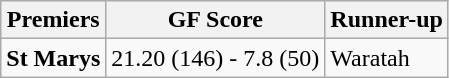<table class="wikitable" style="text-align:left;">
<tr style="background:#efefef;">
<th>Premiers</th>
<th>GF Score</th>
<th>Runner-up</th>
</tr>
<tr>
<td><strong>St Marys</strong></td>
<td>21.20 (146) - 7.8 (50)</td>
<td>Waratah</td>
</tr>
</table>
